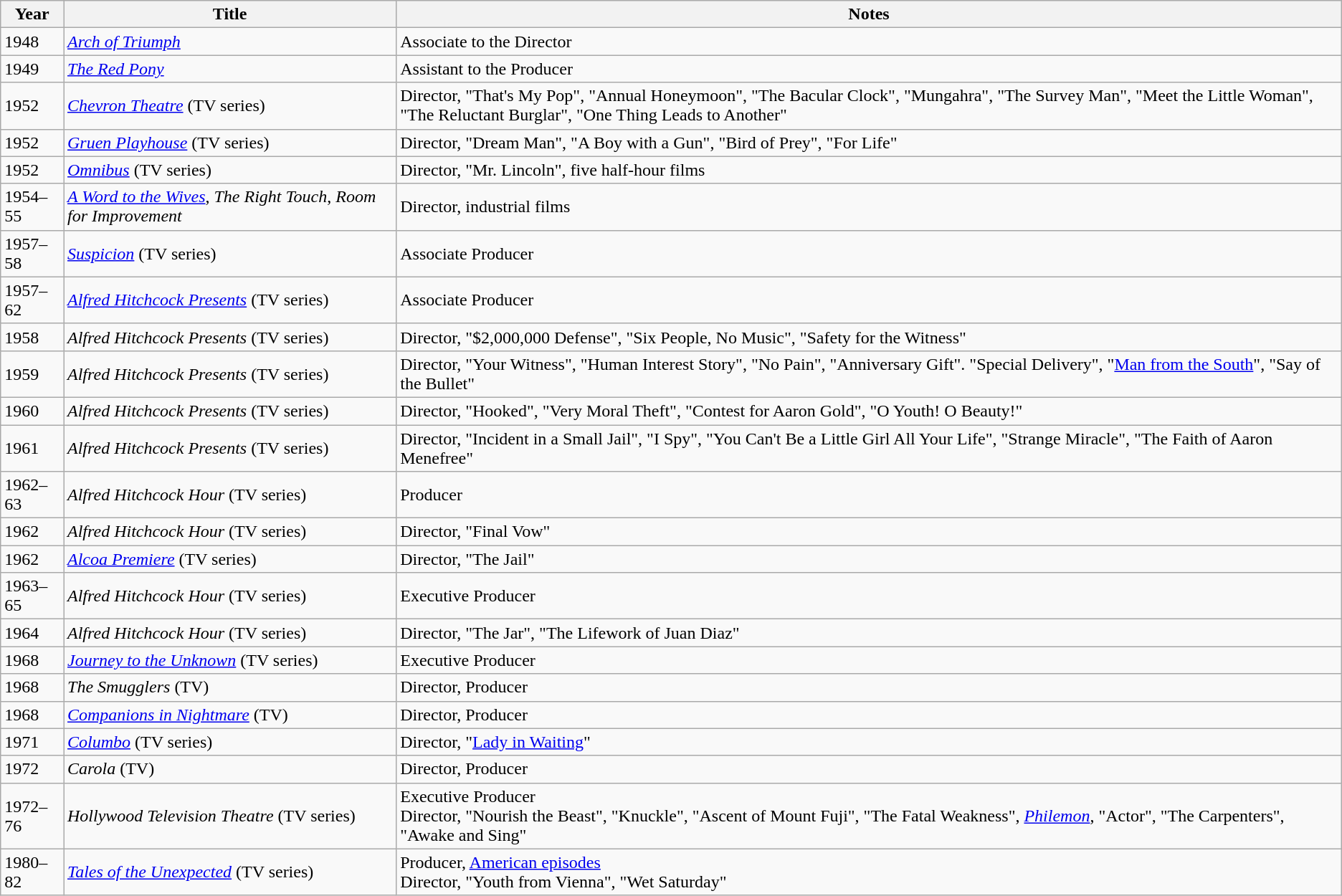<table class="wikitable sortable">
<tr>
<th>Year</th>
<th>Title</th>
<th class="unsortable">Notes</th>
</tr>
<tr>
<td>1948</td>
<td><em><a href='#'>Arch of Triumph</a></em></td>
<td>Associate to the Director</td>
</tr>
<tr>
<td>1949</td>
<td><em><a href='#'>The Red Pony</a></em></td>
<td>Assistant to the Producer</td>
</tr>
<tr>
<td>1952</td>
<td><em><a href='#'>Chevron Theatre</a></em> (TV series)</td>
<td>Director, "That's My Pop", "Annual Honeymoon", "The Bacular Clock", "Mungahra", "The Survey Man", "Meet the Little Woman", "The Reluctant Burglar", "One Thing Leads to Another"</td>
</tr>
<tr>
<td>1952</td>
<td><em><a href='#'>Gruen Playhouse</a></em> (TV series)</td>
<td>Director, "Dream Man", "A Boy with a Gun", "Bird of Prey", "For Life"</td>
</tr>
<tr>
<td>1952</td>
<td><em><a href='#'>Omnibus</a></em> (TV series)</td>
<td>Director, "Mr. Lincoln", five half-hour films</td>
</tr>
<tr>
<td>1954–55</td>
<td><em><a href='#'>A Word to the Wives</a></em>, <em>The Right Touch</em>, <em>Room for Improvement</em></td>
<td>Director, industrial films</td>
</tr>
<tr>
<td>1957–58</td>
<td><em><a href='#'>Suspicion</a></em> (TV series)</td>
<td>Associate Producer</td>
</tr>
<tr>
<td>1957–62</td>
<td><em><a href='#'>Alfred Hitchcock Presents</a></em> (TV series)</td>
<td>Associate Producer</td>
</tr>
<tr>
<td>1958</td>
<td><em>Alfred Hitchcock Presents</em> (TV series)</td>
<td>Director, "$2,000,000 Defense", "Six People, No Music", "Safety for the Witness"</td>
</tr>
<tr>
<td>1959</td>
<td><em>Alfred Hitchcock Presents</em> (TV series)</td>
<td>Director, "Your Witness", "Human Interest Story", "No Pain", "Anniversary Gift". "Special Delivery", "<a href='#'>Man from the South</a>", "Say of the Bullet"</td>
</tr>
<tr>
<td>1960</td>
<td><em>Alfred Hitchcock Presents</em> (TV series)</td>
<td>Director, "Hooked", "Very Moral Theft", "Contest for Aaron Gold", "O Youth! O Beauty!"</td>
</tr>
<tr>
<td>1961</td>
<td><em>Alfred Hitchcock Presents</em> (TV series)</td>
<td>Director, "Incident in a Small Jail", "I Spy", "You Can't Be a Little Girl All Your Life", "Strange Miracle", "The Faith of Aaron Menefree"</td>
</tr>
<tr>
<td>1962–63</td>
<td><em>Alfred Hitchcock Hour</em> (TV series)</td>
<td>Producer</td>
</tr>
<tr>
<td>1962</td>
<td><em>Alfred Hitchcock Hour</em> (TV series)</td>
<td>Director, "Final Vow"</td>
</tr>
<tr>
<td>1962</td>
<td><em><a href='#'>Alcoa Premiere</a></em> (TV series)</td>
<td>Director, "The Jail"</td>
</tr>
<tr>
<td>1963–65</td>
<td><em>Alfred Hitchcock Hour</em> (TV series)</td>
<td>Executive Producer</td>
</tr>
<tr>
<td>1964</td>
<td><em>Alfred Hitchcock Hour</em> (TV series)</td>
<td>Director, "The Jar", "The Lifework of Juan Diaz"</td>
</tr>
<tr>
<td>1968</td>
<td><em><a href='#'>Journey to the Unknown</a></em> (TV series)</td>
<td>Executive Producer</td>
</tr>
<tr>
<td>1968</td>
<td><em>The Smugglers</em> (TV)</td>
<td>Director, Producer</td>
</tr>
<tr>
<td>1968</td>
<td><em><a href='#'>Companions in Nightmare</a></em> (TV)</td>
<td>Director, Producer</td>
</tr>
<tr>
<td>1971</td>
<td><em><a href='#'>Columbo</a></em> (TV series)</td>
<td>Director, "<a href='#'>Lady in Waiting</a>"</td>
</tr>
<tr>
<td>1972</td>
<td><em>Carola</em> (TV)</td>
<td>Director, Producer</td>
</tr>
<tr>
<td>1972–76</td>
<td><em>Hollywood Television Theatre</em> (TV series)</td>
<td>Executive Producer<br>Director, "Nourish the Beast", "Knuckle", "Ascent of Mount Fuji", "The Fatal Weakness", <em><a href='#'>Philemon</a></em>, "Actor", "The Carpenters", "Awake and Sing"</td>
</tr>
<tr>
<td>1980–82</td>
<td><em><a href='#'>Tales of the Unexpected</a></em> (TV series)</td>
<td>Producer, <a href='#'>American episodes</a><br>Director, "Youth from Vienna", "Wet Saturday"</td>
</tr>
</table>
